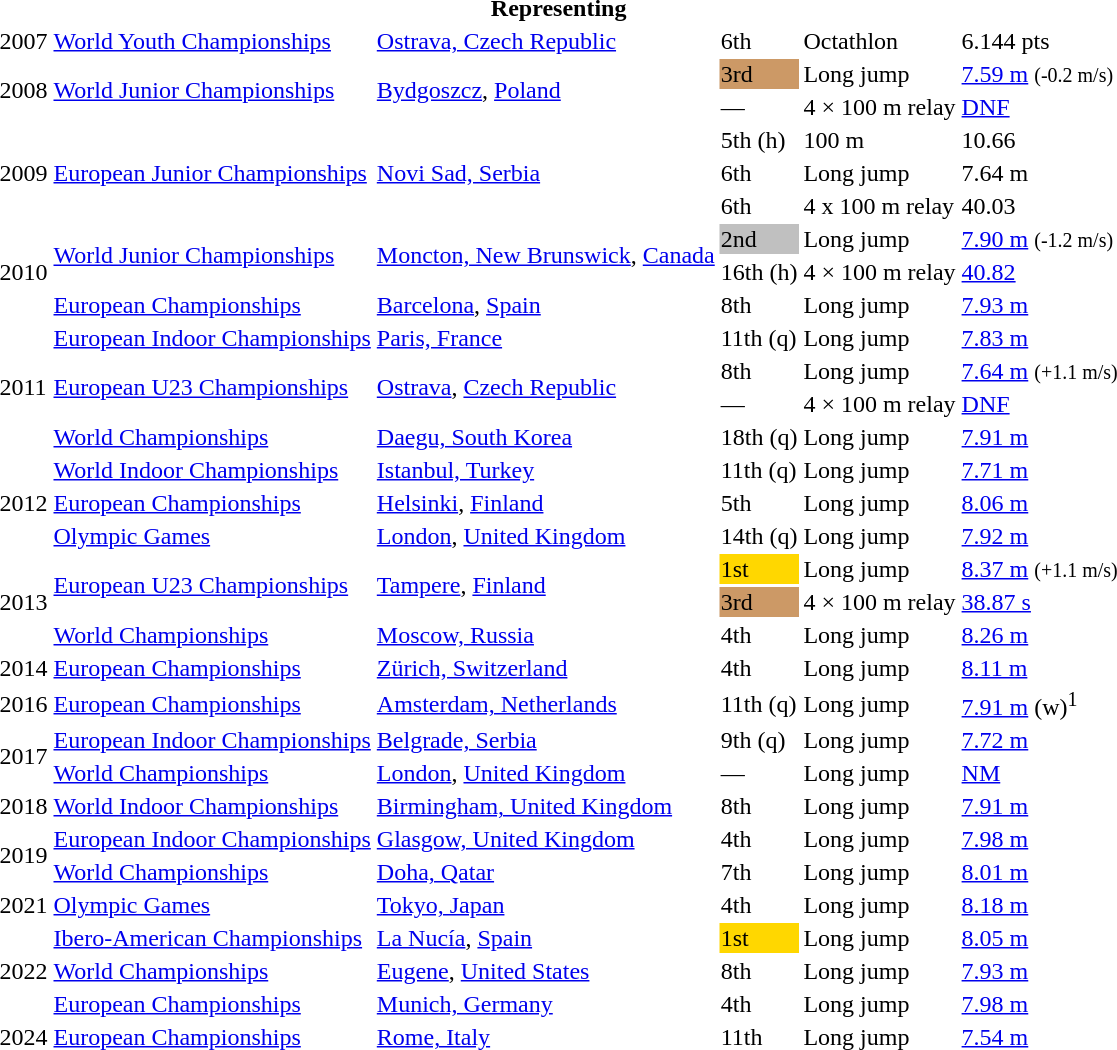<table>
<tr>
<th colspan="6">Representing </th>
</tr>
<tr>
<td>2007</td>
<td><a href='#'>World Youth Championships</a></td>
<td><a href='#'>Ostrava, Czech Republic</a></td>
<td>6th</td>
<td>Octathlon</td>
<td>6.144 pts</td>
</tr>
<tr>
<td rowspan=2>2008</td>
<td rowspan=2><a href='#'>World Junior Championships</a></td>
<td rowspan=2><a href='#'>Bydgoszcz</a>, <a href='#'>Poland</a></td>
<td bgcolor="cc9966">3rd</td>
<td>Long jump</td>
<td><a href='#'>7.59 m</a>  <small>(-0.2 m/s)</small></td>
</tr>
<tr>
<td>—</td>
<td>4 × 100 m relay</td>
<td><a href='#'>DNF</a></td>
</tr>
<tr>
<td rowspan=3>2009</td>
<td rowspan=3><a href='#'>European Junior Championships</a></td>
<td rowspan=3><a href='#'>Novi Sad, Serbia</a></td>
<td>5th (h)</td>
<td>100 m</td>
<td>10.66</td>
</tr>
<tr>
<td>6th</td>
<td>Long jump</td>
<td>7.64 m</td>
</tr>
<tr>
<td>6th</td>
<td>4 x 100 m relay</td>
<td>40.03</td>
</tr>
<tr>
<td rowspan=3>2010</td>
<td rowspan=2><a href='#'>World Junior Championships</a></td>
<td rowspan=2><a href='#'>Moncton, New Brunswick</a>, <a href='#'>Canada</a></td>
<td bgcolor=silver>2nd</td>
<td>Long jump</td>
<td><a href='#'>7.90 m</a>  <small>(-1.2 m/s)</small></td>
</tr>
<tr>
<td>16th (h)</td>
<td>4 × 100 m relay</td>
<td><a href='#'>40.82</a></td>
</tr>
<tr>
<td><a href='#'>European Championships</a></td>
<td><a href='#'>Barcelona</a>, <a href='#'>Spain</a></td>
<td>8th</td>
<td>Long jump</td>
<td><a href='#'>7.93 m</a></td>
</tr>
<tr>
<td rowspan=4>2011</td>
<td><a href='#'>European Indoor Championships</a></td>
<td><a href='#'>Paris, France</a></td>
<td>11th (q)</td>
<td>Long jump</td>
<td><a href='#'>7.83 m</a></td>
</tr>
<tr>
<td rowspan=2><a href='#'>European U23 Championships</a></td>
<td rowspan=2><a href='#'>Ostrava</a>, <a href='#'>Czech Republic</a></td>
<td>8th</td>
<td>Long jump</td>
<td><a href='#'>7.64 m</a>  <small>(+1.1 m/s)</small></td>
</tr>
<tr>
<td>—</td>
<td>4 × 100 m relay</td>
<td><a href='#'>DNF</a></td>
</tr>
<tr>
<td><a href='#'>World Championships</a></td>
<td><a href='#'>Daegu, South Korea</a></td>
<td>18th (q)</td>
<td>Long jump</td>
<td><a href='#'>7.91 m</a></td>
</tr>
<tr>
<td rowspan=3>2012</td>
<td><a href='#'>World Indoor Championships</a></td>
<td><a href='#'>Istanbul, Turkey</a></td>
<td>11th (q)</td>
<td>Long jump</td>
<td><a href='#'>7.71 m</a></td>
</tr>
<tr>
<td><a href='#'>European Championships</a></td>
<td><a href='#'>Helsinki</a>, <a href='#'>Finland</a></td>
<td>5th</td>
<td>Long jump</td>
<td><a href='#'>8.06 m</a></td>
</tr>
<tr>
<td><a href='#'>Olympic Games</a></td>
<td><a href='#'>London</a>, <a href='#'>United Kingdom</a></td>
<td>14th (q)</td>
<td>Long jump</td>
<td><a href='#'>7.92 m</a></td>
</tr>
<tr>
<td rowspan=3>2013</td>
<td rowspan=2><a href='#'>European U23 Championships</a></td>
<td rowspan=2><a href='#'>Tampere</a>, <a href='#'>Finland</a></td>
<td bgcolor="gold">1st</td>
<td>Long jump</td>
<td><a href='#'>8.37 m</a>  <small>(+1.1 m/s)</small></td>
</tr>
<tr>
<td bgcolor="cc9966">3rd</td>
<td>4 × 100 m relay</td>
<td><a href='#'>38.87 s</a></td>
</tr>
<tr>
<td><a href='#'>World Championships</a></td>
<td><a href='#'>Moscow, Russia</a></td>
<td>4th</td>
<td>Long jump</td>
<td><a href='#'>8.26 m</a></td>
</tr>
<tr>
<td>2014</td>
<td><a href='#'>European Championships</a></td>
<td><a href='#'>Zürich, Switzerland</a></td>
<td>4th</td>
<td>Long jump</td>
<td><a href='#'>8.11 m</a></td>
</tr>
<tr>
<td>2016</td>
<td><a href='#'>European Championships</a></td>
<td><a href='#'>Amsterdam, Netherlands</a></td>
<td>11th (q)</td>
<td>Long jump</td>
<td><a href='#'>7.91 m</a> (w)<sup>1</sup></td>
</tr>
<tr>
<td rowspan=2>2017</td>
<td><a href='#'>European Indoor Championships</a></td>
<td><a href='#'>Belgrade, Serbia</a></td>
<td>9th (q)</td>
<td>Long jump</td>
<td><a href='#'>7.72 m</a></td>
</tr>
<tr>
<td><a href='#'>World Championships</a></td>
<td><a href='#'>London</a>, <a href='#'>United Kingdom</a></td>
<td>—</td>
<td>Long jump</td>
<td><a href='#'>NM</a></td>
</tr>
<tr>
<td>2018</td>
<td><a href='#'>World Indoor Championships</a></td>
<td><a href='#'>Birmingham, United Kingdom</a></td>
<td>8th</td>
<td>Long jump</td>
<td><a href='#'>7.91 m</a></td>
</tr>
<tr>
<td rowspan=2>2019</td>
<td><a href='#'>European Indoor Championships</a></td>
<td><a href='#'>Glasgow, United Kingdom</a></td>
<td>4th</td>
<td>Long jump</td>
<td><a href='#'>7.98 m</a></td>
</tr>
<tr>
<td><a href='#'>World Championships</a></td>
<td><a href='#'>Doha, Qatar</a></td>
<td>7th</td>
<td>Long jump</td>
<td><a href='#'>8.01 m</a></td>
</tr>
<tr>
<td>2021</td>
<td><a href='#'>Olympic Games</a></td>
<td><a href='#'>Tokyo, Japan</a></td>
<td>4th</td>
<td>Long jump</td>
<td><a href='#'>8.18 m</a></td>
</tr>
<tr>
<td rowspan=3>2022</td>
<td><a href='#'>Ibero-American Championships</a></td>
<td><a href='#'>La Nucía</a>, <a href='#'>Spain</a></td>
<td bgcolor="gold">1st</td>
<td>Long jump</td>
<td><a href='#'>8.05 m</a></td>
</tr>
<tr>
<td><a href='#'>World Championships</a></td>
<td><a href='#'>Eugene</a>, <a href='#'>United States</a></td>
<td>8th</td>
<td>Long jump</td>
<td><a href='#'>7.93 m</a></td>
</tr>
<tr>
<td><a href='#'>European Championships</a></td>
<td><a href='#'>Munich, Germany</a></td>
<td>4th</td>
<td>Long jump</td>
<td><a href='#'>7.98 m</a></td>
</tr>
<tr>
<td>2024</td>
<td><a href='#'>European Championships</a></td>
<td><a href='#'>Rome, Italy</a></td>
<td>11th</td>
<td>Long jump</td>
<td><a href='#'>7.54 m</a></td>
</tr>
</table>
